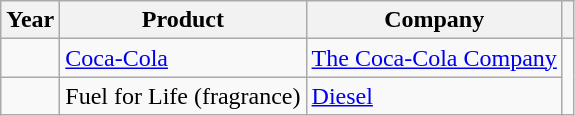<table class="wikitable plainrowheaders">
<tr>
<th scope="col">Year</th>
<th scope="col">Product</th>
<th scope="col">Company</th>
<th scope="col"></th>
</tr>
<tr>
<td></td>
<td scope="row"><a href='#'>Coca-Cola</a></td>
<td><a href='#'>The Coca-Cola Company</a></td>
<td rowspan="2"></td>
</tr>
<tr>
<td></td>
<td scope="row">Fuel for Life (fragrance)</td>
<td><a href='#'>Diesel</a></td>
</tr>
</table>
